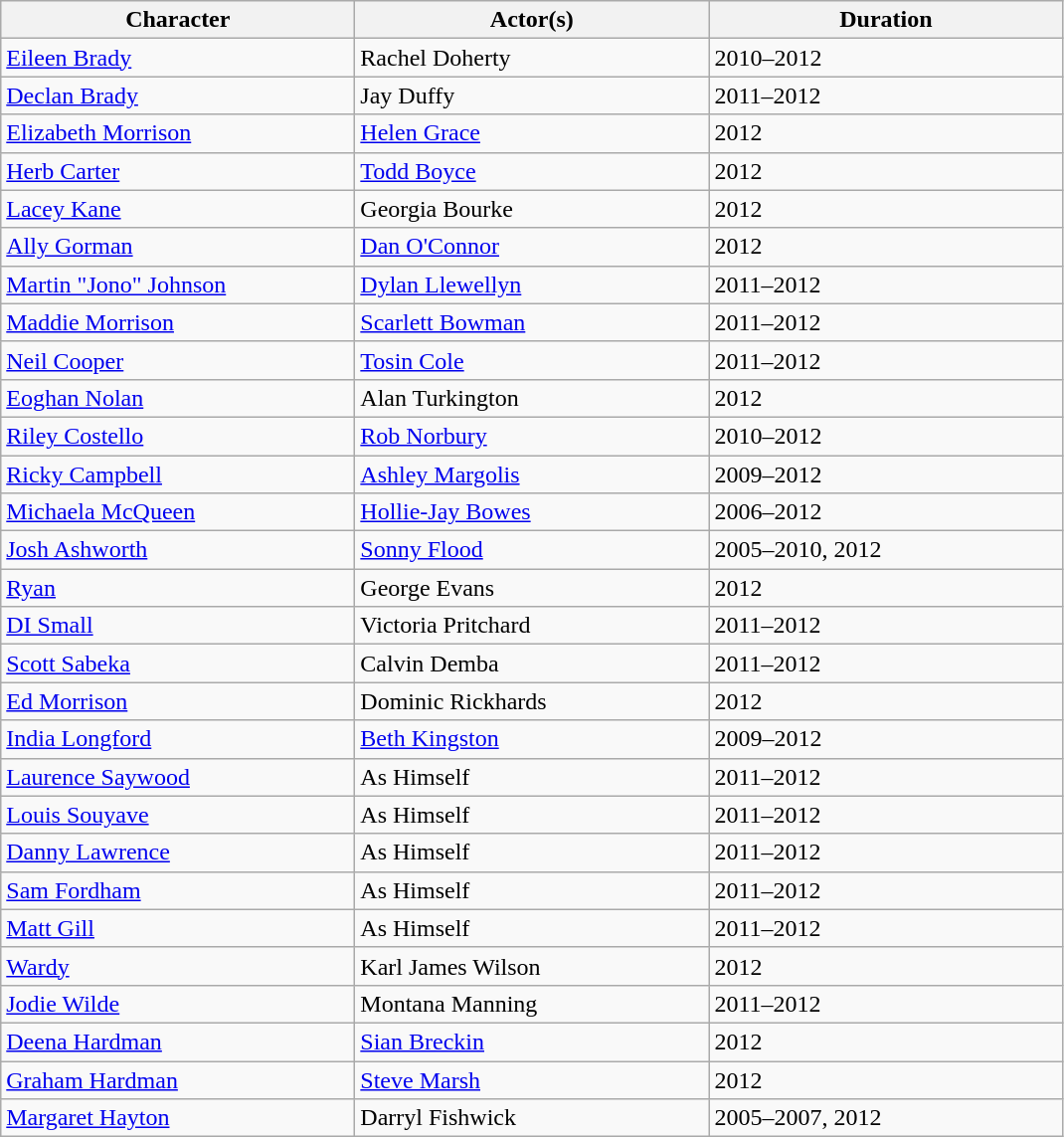<table class="wikitable sortable sticky-header">
<tr>
<th scope="col" style="width:230px;">Character</th>
<th scope="col" style="width:230px;">Actor(s)</th>
<th scope="col" style="width:230px;">Duration</th>
</tr>
<tr>
<td><a href='#'>Eileen Brady</a></td>
<td>Rachel Doherty</td>
<td>2010–2012</td>
</tr>
<tr>
<td><a href='#'>Declan Brady</a></td>
<td>Jay Duffy</td>
<td>2011–2012</td>
</tr>
<tr>
<td><a href='#'>Elizabeth Morrison</a></td>
<td><a href='#'>Helen Grace</a></td>
<td>2012</td>
</tr>
<tr>
<td><a href='#'>Herb Carter</a></td>
<td><a href='#'>Todd Boyce</a></td>
<td>2012</td>
</tr>
<tr>
<td><a href='#'>Lacey Kane</a></td>
<td>Georgia Bourke</td>
<td>2012</td>
</tr>
<tr>
<td><a href='#'>Ally Gorman</a></td>
<td><a href='#'>Dan O'Connor</a></td>
<td>2012</td>
</tr>
<tr>
<td><a href='#'>Martin "Jono" Johnson</a></td>
<td><a href='#'>Dylan Llewellyn</a></td>
<td>2011–2012</td>
</tr>
<tr>
<td><a href='#'>Maddie Morrison</a></td>
<td><a href='#'>Scarlett Bowman</a></td>
<td>2011–2012</td>
</tr>
<tr>
<td><a href='#'>Neil Cooper</a></td>
<td><a href='#'>Tosin Cole</a></td>
<td>2011–2012</td>
</tr>
<tr>
<td><a href='#'>Eoghan Nolan</a></td>
<td>Alan Turkington</td>
<td>2012</td>
</tr>
<tr>
<td><a href='#'>Riley Costello</a></td>
<td><a href='#'>Rob Norbury</a></td>
<td>2010–2012</td>
</tr>
<tr>
<td><a href='#'>Ricky Campbell</a></td>
<td><a href='#'>Ashley Margolis</a></td>
<td>2009–2012</td>
</tr>
<tr>
<td><a href='#'>Michaela McQueen</a></td>
<td><a href='#'>Hollie-Jay Bowes</a></td>
<td>2006–2012</td>
</tr>
<tr>
<td><a href='#'>Josh Ashworth</a></td>
<td><a href='#'>Sonny Flood</a></td>
<td>2005–2010, 2012</td>
</tr>
<tr>
<td><a href='#'>Ryan</a></td>
<td>George Evans</td>
<td>2012</td>
</tr>
<tr>
<td><a href='#'>DI Small</a></td>
<td>Victoria Pritchard</td>
<td>2011–2012</td>
</tr>
<tr>
<td><a href='#'>Scott Sabeka</a></td>
<td>Calvin Demba</td>
<td>2011–2012</td>
</tr>
<tr>
<td><a href='#'>Ed Morrison</a></td>
<td>Dominic Rickhards</td>
<td>2012</td>
</tr>
<tr>
<td><a href='#'>India Longford</a></td>
<td><a href='#'>Beth Kingston</a></td>
<td>2009–2012</td>
</tr>
<tr>
<td><a href='#'>Laurence Saywood</a></td>
<td>As Himself</td>
<td>2011–2012</td>
</tr>
<tr>
<td><a href='#'>Louis Souyave</a></td>
<td>As Himself</td>
<td>2011–2012</td>
</tr>
<tr>
<td><a href='#'>Danny Lawrence</a></td>
<td>As Himself</td>
<td>2011–2012</td>
</tr>
<tr>
<td><a href='#'>Sam Fordham</a></td>
<td>As Himself</td>
<td>2011–2012</td>
</tr>
<tr>
<td><a href='#'>Matt Gill</a></td>
<td>As Himself</td>
<td>2011–2012</td>
</tr>
<tr>
<td><a href='#'>Wardy</a></td>
<td>Karl James Wilson</td>
<td>2012</td>
</tr>
<tr>
<td><a href='#'>Jodie Wilde</a></td>
<td>Montana Manning</td>
<td>2011–2012</td>
</tr>
<tr>
<td><a href='#'>Deena Hardman</a></td>
<td><a href='#'>Sian Breckin</a></td>
<td>2012</td>
</tr>
<tr>
<td><a href='#'>Graham Hardman</a></td>
<td><a href='#'>Steve Marsh</a></td>
<td>2012</td>
</tr>
<tr>
<td><a href='#'>Margaret Hayton</a></td>
<td>Darryl Fishwick</td>
<td>2005–2007, 2012</td>
</tr>
</table>
